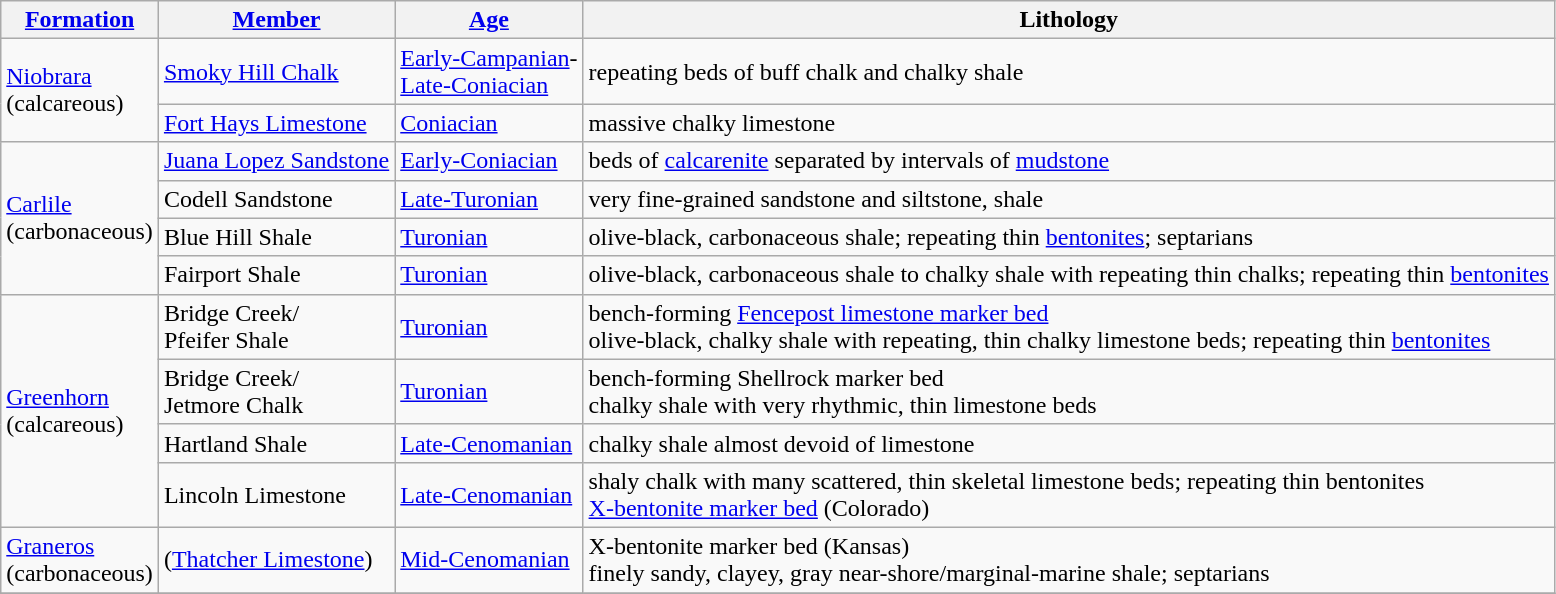<table class="wikitable">
<tr>
<th><a href='#'>Formation</a></th>
<th><a href='#'>Member</a></th>
<th><a href='#'>Age</a></th>
<th>Lithology</th>
</tr>
<tr>
<td rowspan=2><a href='#'>Niobrara</a><br>(calcareous)</td>
<td><a href='#'>Smoky Hill Chalk</a></td>
<td style="white-space: nowrap;"><a href='#'>Early-Campanian</a>-<br><a href='#'>Late-Coniacian</a></td>
<td>repeating beds of buff chalk and chalky shale</td>
</tr>
<tr>
<td><a href='#'>Fort Hays Limestone</a></td>
<td><a href='#'>Coniacian</a></td>
<td>massive chalky limestone</td>
</tr>
<tr>
<td rowspan=4><a href='#'>Carlile</a><br>(carbonaceous)</td>
<td style="white-space: nowrap;"><a href='#'>Juana Lopez Sandstone</a></td>
<td><a href='#'>Early-Coniacian</a></td>
<td>beds of <a href='#'>calcarenite</a> separated by intervals of <a href='#'>mudstone</a></td>
</tr>
<tr>
<td>Codell Sandstone</td>
<td><a href='#'>Late-Turonian</a></td>
<td>very fine-grained sandstone and siltstone, shale</td>
</tr>
<tr>
<td>Blue Hill Shale</td>
<td><a href='#'>Turonian</a></td>
<td>olive-black, carbonaceous shale; repeating thin <a href='#'>bentonites</a>; septarians</td>
</tr>
<tr>
<td>Fairport Shale</td>
<td><a href='#'>Turonian</a></td>
<td>olive-black, carbonaceous shale to chalky shale with repeating thin chalks; repeating thin <a href='#'>bentonites</a></td>
</tr>
<tr>
<td rowspan=4><a href='#'>Greenhorn</a><br>(calcareous)</td>
<td>Bridge Creek/<br>Pfeifer Shale</td>
<td><a href='#'>Turonian</a></td>
<td>bench-forming <a href='#'>Fencepost limestone marker bed</a><br>olive-black, chalky shale with repeating, thin chalky limestone beds; repeating thin <a href='#'>bentonites</a></td>
</tr>
<tr>
<td>Bridge Creek/<br>Jetmore Chalk</td>
<td><a href='#'>Turonian</a></td>
<td>bench-forming Shellrock marker bed<br> chalky shale with very rhythmic, thin limestone beds</td>
</tr>
<tr>
<td>Hartland Shale</td>
<td><a href='#'>Late-Cenomanian</a></td>
<td>chalky shale almost devoid of limestone</td>
</tr>
<tr>
<td>Lincoln Limestone</td>
<td><a href='#'>Late-Cenomanian</a></td>
<td>shaly chalk with many scattered, thin skeletal limestone beds; repeating thin bentonites<br><a href='#'>X-bentonite marker bed</a> (Colorado)</td>
</tr>
<tr>
<td><a href='#'>Graneros</a><br>(carbonaceous)</td>
<td>(<a href='#'>Thatcher Limestone</a>)</td>
<td><a href='#'>Mid-Cenomanian</a></td>
<td>X-bentonite marker bed (Kansas)<br>finely sandy, clayey, gray near-shore/marginal-marine shale; septarians</td>
</tr>
<tr>
</tr>
</table>
